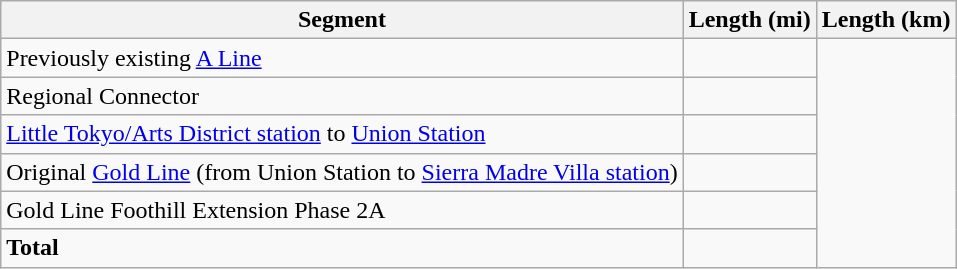<table class="wikitable">
<tr>
<th>Segment</th>
<th>Length (mi)</th>
<th>Length (km)</th>
</tr>
<tr>
<td>Previously existing <a href='#'>A Line</a></td>
<td></td>
</tr>
<tr>
<td>Regional Connector</td>
<td></td>
</tr>
<tr>
<td><a href='#'>Little Tokyo/Arts District station</a> to <a href='#'>Union Station</a></td>
<td></td>
</tr>
<tr>
<td>Original <a href='#'>Gold Line</a> (from Union Station to <a href='#'>Sierra Madre Villa station</a>)</td>
<td></td>
</tr>
<tr>
<td>Gold Line Foothill Extension Phase 2A</td>
<td></td>
</tr>
<tr>
<td><strong>Total</strong></td>
<td></td>
</tr>
</table>
